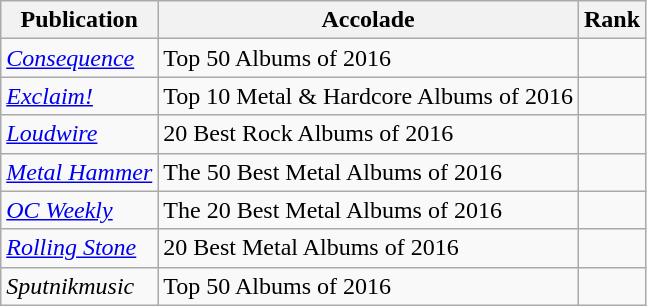<table class="sortable wikitable">
<tr>
<th>Publication</th>
<th>Accolade</th>
<th>Rank</th>
</tr>
<tr>
<td><em><a href='#'>Consequence</a></em></td>
<td>Top 50 Albums of 2016</td>
<td></td>
</tr>
<tr>
<td><em><a href='#'>Exclaim!</a></em></td>
<td>Top 10 Metal & Hardcore Albums of 2016</td>
<td></td>
</tr>
<tr>
<td><em><a href='#'>Loudwire</a></em></td>
<td>20 Best Rock Albums of 2016</td>
<td></td>
</tr>
<tr>
<td><em><a href='#'>Metal Hammer</a></em></td>
<td>The 50 Best Metal Albums of 2016</td>
<td></td>
</tr>
<tr>
<td><em><a href='#'>OC Weekly</a></em></td>
<td>The 20 Best Metal Albums of 2016</td>
<td></td>
</tr>
<tr>
<td><em><a href='#'>Rolling Stone</a></em></td>
<td>20 Best Metal Albums of 2016</td>
<td></td>
</tr>
<tr>
<td><em>Sputnikmusic</em></td>
<td>Top 50 Albums of 2016</td>
<td></td>
</tr>
</table>
